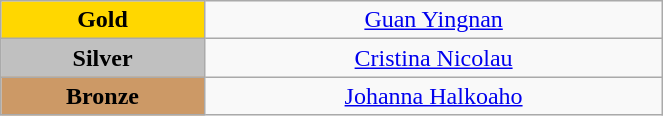<table class="wikitable" style="text-align:center; " width="35%">
<tr>
<td bgcolor="gold"><strong>Gold</strong></td>
<td><a href='#'>Guan Yingnan</a><br>  <small><em></em></small></td>
</tr>
<tr>
<td bgcolor="silver"><strong>Silver</strong></td>
<td><a href='#'>Cristina Nicolau</a><br>  <small><em></em></small></td>
</tr>
<tr>
<td bgcolor="CC9966"><strong>Bronze</strong></td>
<td><a href='#'>Johanna Halkoaho</a><br>  <small><em></em></small></td>
</tr>
</table>
